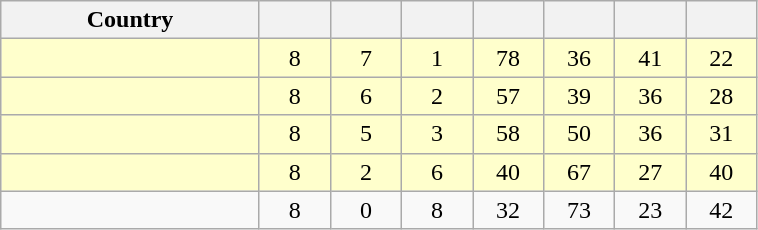<table class="wikitable" style="text-align:center;">
<tr>
<th width=165>Country</th>
<th width=40></th>
<th width=40></th>
<th width=40></th>
<th width=40></th>
<th width=40></th>
<th width=40></th>
<th width=40></th>
</tr>
<tr style="background:#ffffcc;">
<td align=left></td>
<td>8</td>
<td>7</td>
<td>1</td>
<td>78</td>
<td>36</td>
<td>41</td>
<td>22</td>
</tr>
<tr style="background:#ffffcc;">
<td align=left></td>
<td>8</td>
<td>6</td>
<td>2</td>
<td>57</td>
<td>39</td>
<td>36</td>
<td>28</td>
</tr>
<tr style="background:#ffffcc;">
<td align=left></td>
<td>8</td>
<td>5</td>
<td>3</td>
<td>58</td>
<td>50</td>
<td>36</td>
<td>31</td>
</tr>
<tr style="background:#ffffcc;">
<td align=left></td>
<td>8</td>
<td>2</td>
<td>6</td>
<td>40</td>
<td>67</td>
<td>27</td>
<td>40</td>
</tr>
<tr>
<td align=left></td>
<td>8</td>
<td>0</td>
<td>8</td>
<td>32</td>
<td>73</td>
<td>23</td>
<td>42</td>
</tr>
</table>
